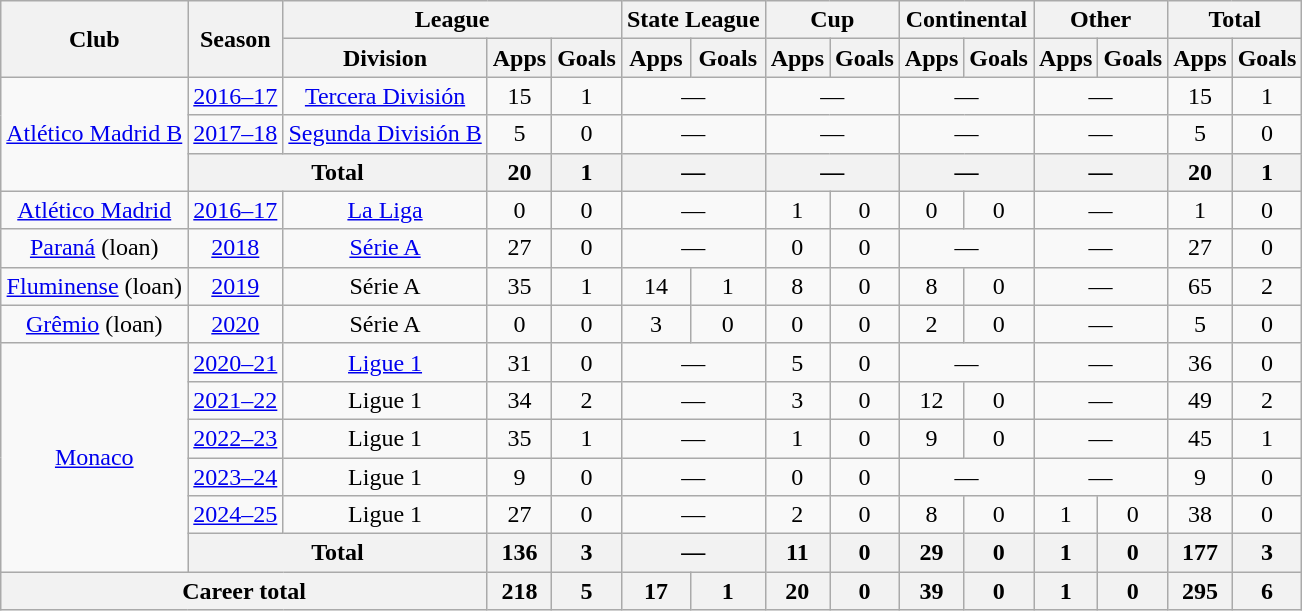<table class="wikitable" style="text-align:center">
<tr>
<th rowspan="2">Club</th>
<th rowspan="2">Season</th>
<th colspan="3">League</th>
<th colspan="2">State League</th>
<th colspan="2">Cup</th>
<th colspan="2">Continental</th>
<th colspan="2">Other</th>
<th colspan="2">Total</th>
</tr>
<tr>
<th>Division</th>
<th>Apps</th>
<th>Goals</th>
<th>Apps</th>
<th>Goals</th>
<th>Apps</th>
<th>Goals</th>
<th>Apps</th>
<th>Goals</th>
<th>Apps</th>
<th>Goals</th>
<th>Apps</th>
<th>Goals</th>
</tr>
<tr>
<td rowspan="3"><a href='#'>Atlético Madrid B</a></td>
<td><a href='#'>2016–17</a></td>
<td><a href='#'>Tercera División</a></td>
<td>15</td>
<td>1</td>
<td colspan="2">—</td>
<td colspan="2">—</td>
<td colspan="2">—</td>
<td colspan="2">—</td>
<td>15</td>
<td>1</td>
</tr>
<tr>
<td><a href='#'>2017–18</a></td>
<td><a href='#'>Segunda División B</a></td>
<td>5</td>
<td>0</td>
<td colspan="2">—</td>
<td colspan="2">—</td>
<td colspan="2">—</td>
<td colspan="2">—</td>
<td>5</td>
<td>0</td>
</tr>
<tr>
<th colspan="2">Total</th>
<th>20</th>
<th>1</th>
<th colspan="2">—</th>
<th colspan="2">—</th>
<th colspan="2">—</th>
<th colspan="2">—</th>
<th>20</th>
<th>1</th>
</tr>
<tr>
<td><a href='#'>Atlético Madrid</a></td>
<td><a href='#'>2016–17</a></td>
<td><a href='#'>La Liga</a></td>
<td>0</td>
<td>0</td>
<td colspan="2">—</td>
<td>1</td>
<td>0</td>
<td>0</td>
<td>0</td>
<td colspan="2">—</td>
<td>1</td>
<td>0</td>
</tr>
<tr>
<td><a href='#'>Paraná</a> (loan)</td>
<td><a href='#'>2018</a></td>
<td><a href='#'>Série A</a></td>
<td>27</td>
<td>0</td>
<td colspan="2">—</td>
<td>0</td>
<td>0</td>
<td colspan="2">—</td>
<td colspan="2">—</td>
<td>27</td>
<td>0</td>
</tr>
<tr>
<td><a href='#'>Fluminense</a> (loan)</td>
<td><a href='#'>2019</a></td>
<td>Série A</td>
<td>35</td>
<td>1</td>
<td>14</td>
<td>1</td>
<td>8</td>
<td>0</td>
<td>8</td>
<td>0</td>
<td colspan="2">—</td>
<td>65</td>
<td>2</td>
</tr>
<tr>
<td><a href='#'>Grêmio</a> (loan)</td>
<td><a href='#'>2020</a></td>
<td>Série A</td>
<td>0</td>
<td>0</td>
<td>3</td>
<td>0</td>
<td>0</td>
<td>0</td>
<td>2</td>
<td>0</td>
<td colspan="2">—</td>
<td>5</td>
<td>0</td>
</tr>
<tr>
<td rowspan="6"><a href='#'>Monaco</a></td>
<td><a href='#'>2020–21</a></td>
<td><a href='#'>Ligue 1</a></td>
<td>31</td>
<td>0</td>
<td colspan="2">—</td>
<td>5</td>
<td>0</td>
<td colspan="2">—</td>
<td colspan="2">—</td>
<td>36</td>
<td>0</td>
</tr>
<tr>
<td><a href='#'>2021–22</a></td>
<td>Ligue 1</td>
<td>34</td>
<td>2</td>
<td colspan="2">—</td>
<td>3</td>
<td>0</td>
<td>12</td>
<td>0</td>
<td colspan="2">—</td>
<td>49</td>
<td>2</td>
</tr>
<tr>
<td><a href='#'>2022–23</a></td>
<td>Ligue 1</td>
<td>35</td>
<td>1</td>
<td colspan="2">—</td>
<td>1</td>
<td>0</td>
<td>9</td>
<td>0</td>
<td colspan="2">—</td>
<td>45</td>
<td>1</td>
</tr>
<tr>
<td><a href='#'>2023–24</a></td>
<td>Ligue 1</td>
<td>9</td>
<td>0</td>
<td colspan="2">—</td>
<td>0</td>
<td>0</td>
<td colspan="2">—</td>
<td colspan="2">—</td>
<td>9</td>
<td>0</td>
</tr>
<tr>
<td><a href='#'>2024–25</a></td>
<td>Ligue 1</td>
<td>27</td>
<td>0</td>
<td colspan="2">—</td>
<td>2</td>
<td>0</td>
<td>8</td>
<td>0</td>
<td>1</td>
<td>0</td>
<td>38</td>
<td>0</td>
</tr>
<tr>
<th colspan="2">Total</th>
<th>136</th>
<th>3</th>
<th colspan="2">—</th>
<th>11</th>
<th>0</th>
<th>29</th>
<th>0</th>
<th>1</th>
<th>0</th>
<th>177</th>
<th>3</th>
</tr>
<tr>
<th colspan="3">Career total</th>
<th>218</th>
<th>5</th>
<th>17</th>
<th>1</th>
<th>20</th>
<th>0</th>
<th>39</th>
<th>0</th>
<th>1</th>
<th>0</th>
<th>295</th>
<th>6</th>
</tr>
</table>
